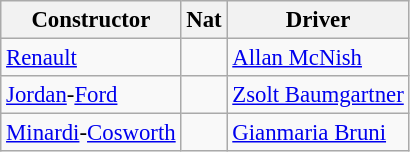<table class="wikitable" style="font-size: 95%">
<tr>
<th>Constructor</th>
<th>Nat</th>
<th>Driver</th>
</tr>
<tr>
<td><a href='#'>Renault</a></td>
<td></td>
<td><a href='#'>Allan McNish</a></td>
</tr>
<tr>
<td><a href='#'>Jordan</a>-<a href='#'>Ford</a></td>
<td></td>
<td><a href='#'>Zsolt Baumgartner</a></td>
</tr>
<tr>
<td><a href='#'>Minardi</a>-<a href='#'>Cosworth</a></td>
<td></td>
<td><a href='#'>Gianmaria Bruni</a></td>
</tr>
</table>
